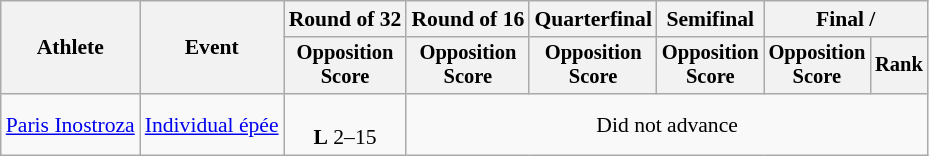<table class="wikitable" style="font-size:90%">
<tr>
<th rowspan="2">Athlete</th>
<th rowspan="2">Event</th>
<th>Round of 32</th>
<th>Round of 16</th>
<th>Quarterfinal</th>
<th>Semifinal</th>
<th colspan=2>Final / </th>
</tr>
<tr style="font-size:95%">
<th>Opposition <br> Score</th>
<th>Opposition <br> Score</th>
<th>Opposition <br> Score</th>
<th>Opposition <br> Score</th>
<th>Opposition <br> Score</th>
<th>Rank</th>
</tr>
<tr align=center>
<td align=left><a href='#'>Paris Inostroza</a></td>
<td align=left><a href='#'>Individual épée</a></td>
<td><br><strong>L</strong> 2–15</td>
<td colspan=5>Did not advance</td>
</tr>
</table>
